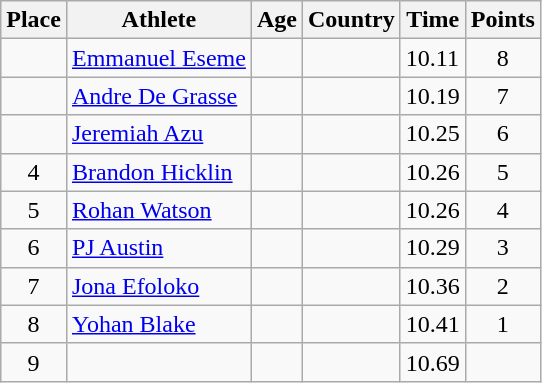<table class="wikitable mw-datatable sortable">
<tr>
<th>Place</th>
<th>Athlete</th>
<th>Age</th>
<th>Country</th>
<th>Time</th>
<th>Points</th>
</tr>
<tr>
<td align=center></td>
<td><a href='#'>Emmanuel Eseme</a></td>
<td></td>
<td></td>
<td>10.11</td>
<td align=center>8</td>
</tr>
<tr>
<td align=center></td>
<td><a href='#'>Andre De Grasse</a></td>
<td></td>
<td></td>
<td>10.19</td>
<td align=center>7</td>
</tr>
<tr>
<td align=center></td>
<td><a href='#'>Jeremiah Azu</a></td>
<td></td>
<td></td>
<td>10.25</td>
<td align=center>6</td>
</tr>
<tr>
<td align=center>4</td>
<td><a href='#'>Brandon Hicklin</a></td>
<td></td>
<td></td>
<td>10.26</td>
<td align=center>5</td>
</tr>
<tr>
<td align=center>5</td>
<td><a href='#'>Rohan Watson</a></td>
<td></td>
<td></td>
<td>10.26</td>
<td align=center>4</td>
</tr>
<tr>
<td align=center>6</td>
<td><a href='#'>PJ Austin</a></td>
<td></td>
<td></td>
<td>10.29</td>
<td align=center>3</td>
</tr>
<tr>
<td align=center>7</td>
<td><a href='#'>Jona Efoloko</a></td>
<td></td>
<td></td>
<td>10.36</td>
<td align=center>2</td>
</tr>
<tr>
<td align=center>8</td>
<td><a href='#'>Yohan Blake</a></td>
<td></td>
<td></td>
<td>10.41</td>
<td align=center>1</td>
</tr>
<tr>
<td align=center>9</td>
<td></td>
<td></td>
<td></td>
<td>10.69</td>
<td align=center></td>
</tr>
</table>
